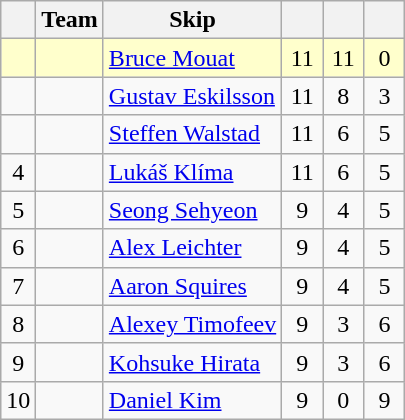<table class=wikitable style="text-align: center;">
<tr>
<th></th>
<th>Team</th>
<th>Skip</th>
<th width=20></th>
<th width=20></th>
<th width=20></th>
</tr>
<tr style="background:#ffc;">
<td></td>
<td align="left"></td>
<td align="left"><a href='#'>Bruce Mouat</a></td>
<td>11</td>
<td>11</td>
<td>0</td>
</tr>
<tr>
<td></td>
<td align="left"></td>
<td align="left"><a href='#'>Gustav Eskilsson</a></td>
<td>11</td>
<td>8</td>
<td>3</td>
</tr>
<tr>
<td></td>
<td align="left"></td>
<td align="left"><a href='#'>Steffen Walstad</a></td>
<td>11</td>
<td>6</td>
<td>5</td>
</tr>
<tr>
<td>4</td>
<td align="left"></td>
<td align="left"><a href='#'>Lukáš Klíma</a></td>
<td>11</td>
<td>6</td>
<td>5</td>
</tr>
<tr>
<td>5</td>
<td align="left"></td>
<td align="left"><a href='#'>Seong Sehyeon</a></td>
<td>9</td>
<td>4</td>
<td>5</td>
</tr>
<tr>
<td>6</td>
<td align="left"></td>
<td align="left"><a href='#'>Alex Leichter</a></td>
<td>9</td>
<td>4</td>
<td>5</td>
</tr>
<tr>
<td>7</td>
<td align="left"></td>
<td align="left"><a href='#'>Aaron Squires</a></td>
<td>9</td>
<td>4</td>
<td>5</td>
</tr>
<tr>
<td>8</td>
<td align="left"></td>
<td align="left"><a href='#'>Alexey Timofeev</a></td>
<td>9</td>
<td>3</td>
<td>6</td>
</tr>
<tr>
<td>9</td>
<td align="left"></td>
<td align="left"><a href='#'>Kohsuke Hirata</a></td>
<td>9</td>
<td>3</td>
<td>6</td>
</tr>
<tr>
<td>10</td>
<td align="left"></td>
<td align="left"><a href='#'>Daniel Kim</a></td>
<td>9</td>
<td>0</td>
<td>9</td>
</tr>
</table>
